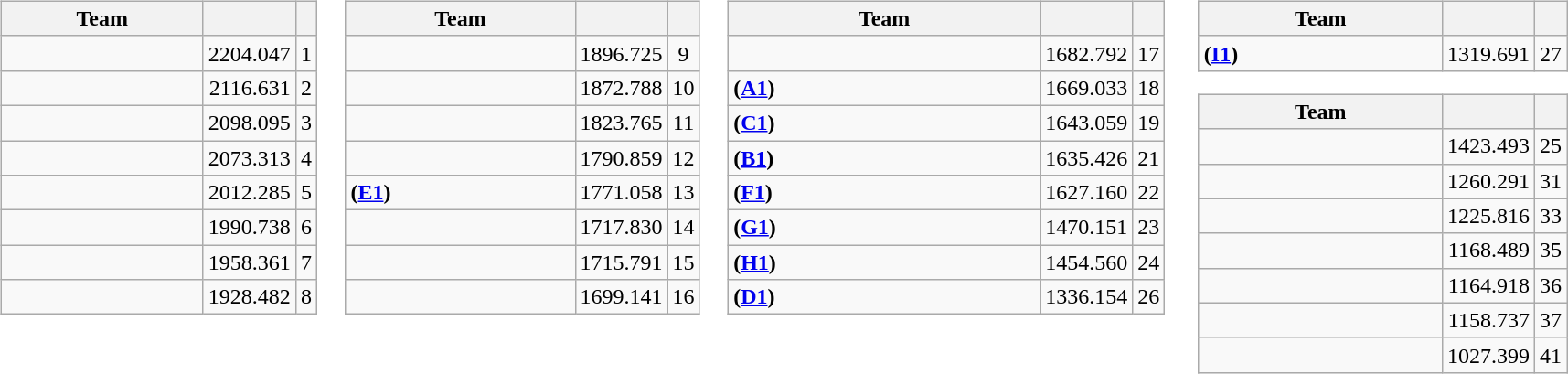<table>
<tr valign=top>
<td><br><table class="wikitable">
<tr>
<th width=140>Team</th>
<th></th>
<th></th>
</tr>
<tr>
<td></td>
<td align=right>2204.047</td>
<td align=center>1</td>
</tr>
<tr>
<td></td>
<td align=right>2116.631</td>
<td align=center>2</td>
</tr>
<tr>
<td></td>
<td align=right>2098.095</td>
<td align=center>3</td>
</tr>
<tr>
<td></td>
<td align=right>2073.313</td>
<td align=center>4</td>
</tr>
<tr>
<td></td>
<td align=right>2012.285</td>
<td align=center>5</td>
</tr>
<tr>
<td></td>
<td align=right>1990.738</td>
<td align=center>6</td>
</tr>
<tr>
<td></td>
<td align=right>1958.361</td>
<td align=center>7</td>
</tr>
<tr>
<td></td>
<td align=right>1928.482</td>
<td align=center>8</td>
</tr>
</table>
</td>
<td><br><table class="wikitable">
<tr>
<th width=160>Team</th>
<th></th>
<th></th>
</tr>
<tr>
<td></td>
<td align=right>1896.725</td>
<td align=center>9</td>
</tr>
<tr>
<td></td>
<td align=right>1872.788</td>
<td align=center>10</td>
</tr>
<tr>
<td></td>
<td align=right>1823.765</td>
<td align=center>11</td>
</tr>
<tr>
<td></td>
<td align=right>1790.859</td>
<td align=center>12</td>
</tr>
<tr>
<td> <strong>(<a href='#'>E1</a>)</strong></td>
<td align=right>1771.058</td>
<td align=center>13</td>
</tr>
<tr>
<td></td>
<td align=right>1717.830</td>
<td align=center>14</td>
</tr>
<tr>
<td></td>
<td align=right>1715.791</td>
<td align=center>15</td>
</tr>
<tr>
<td></td>
<td align=right>1699.141</td>
<td align=center>16</td>
</tr>
</table>
</td>
<td><br><table class="wikitable">
<tr>
<th width=220>Team</th>
<th></th>
<th></th>
</tr>
<tr>
<td></td>
<td align=right>1682.792</td>
<td align=center>17</td>
</tr>
<tr>
<td> <strong>(<a href='#'>A1</a>)</strong></td>
<td align=right>1669.033</td>
<td align=center>18</td>
</tr>
<tr>
<td> <strong>(<a href='#'>C1</a>)</strong></td>
<td align=right>1643.059</td>
<td align=center>19</td>
</tr>
<tr>
<td> <strong>(<a href='#'>B1</a>)</strong></td>
<td align=right>1635.426</td>
<td align=center>21</td>
</tr>
<tr>
<td> <strong>(<a href='#'>F1</a>)</strong></td>
<td align=right>1627.160</td>
<td align=center>22</td>
</tr>
<tr>
<td> <strong>(<a href='#'>G1</a>)</strong></td>
<td align=right>1470.151</td>
<td align=center>23</td>
</tr>
<tr>
<td> <strong>(<a href='#'>H1</a>)</strong></td>
<td align=right>1454.560</td>
<td align=center>24</td>
</tr>
<tr>
<td> <strong>(<a href='#'>D1</a>)</strong></td>
<td align=right>1336.154</td>
<td align=center>26</td>
</tr>
</table>
</td>
<td></td>
<td><br><table class="wikitable">
<tr>
<th width=170>Team</th>
<th></th>
<th></th>
</tr>
<tr>
<td> <strong>(<a href='#'>I1</a>)</strong></td>
<td align=right>1319.691</td>
<td align=center>27</td>
</tr>
</table>
<table class="wikitable">
<tr>
<th width=170>Team</th>
<th></th>
<th></th>
</tr>
<tr>
<td></td>
<td align=right>1423.493</td>
<td align=center>25</td>
</tr>
<tr>
<td></td>
<td align=right>1260.291</td>
<td align=center>31</td>
</tr>
<tr>
<td></td>
<td align=right>1225.816</td>
<td align=center>33</td>
</tr>
<tr>
<td></td>
<td align=right>1168.489</td>
<td align=center>35</td>
</tr>
<tr>
<td></td>
<td align=right>1164.918</td>
<td align=center>36</td>
</tr>
<tr>
<td></td>
<td align=right>1158.737</td>
<td align=center>37</td>
</tr>
<tr>
<td></td>
<td align=right>1027.399</td>
<td align=center>41</td>
</tr>
</table>
</td>
</tr>
</table>
